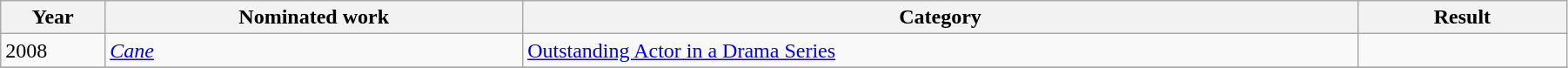<table width="95%" class="wikitable sortable">
<tr>
<th width="5%">Year</th>
<th width="20%">Nominated work</th>
<th width="40%">Category</th>
<th width="10%">Result</th>
</tr>
<tr>
<td>2008</td>
<td><em><a href='#'>Cane</a></em></td>
<td><a href='#'>Outstanding Actor in a Drama Series</a></td>
<td></td>
</tr>
<tr>
</tr>
</table>
